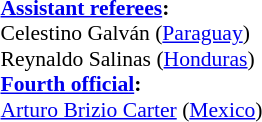<table width=100% style="font-size: 90%">
<tr>
<td><br><strong><a href='#'>Assistant referees</a>:</strong>
<br> Celestino Galván (<a href='#'>Paraguay</a>)
<br> Reynaldo Salinas (<a href='#'>Honduras</a>)
<br><strong><a href='#'>Fourth official</a>:</strong>
<br><a href='#'>Arturo Brizio Carter</a> (<a href='#'>Mexico</a>)</td>
</tr>
</table>
